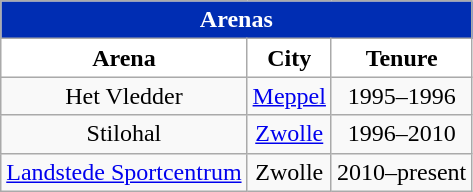<table class="wikitable" style="text-align:center">
<tr>
<th colspan="3" style="text-align:center; color:white; background:#002db3;">Arenas</th>
</tr>
<tr>
<th style="text-align:center; background:white;">Arena</th>
<th style="text-align:center; background:white;">City</th>
<th style="text-align:center; background:white;">Tenure</th>
</tr>
<tr>
<td>Het Vledder</td>
<td><a href='#'>Meppel</a></td>
<td>1995–1996</td>
</tr>
<tr>
<td>Stilohal</td>
<td><a href='#'>Zwolle</a></td>
<td>1996–2010</td>
</tr>
<tr>
<td><a href='#'>Landstede Sportcentrum</a></td>
<td>Zwolle</td>
<td>2010–present</td>
</tr>
</table>
